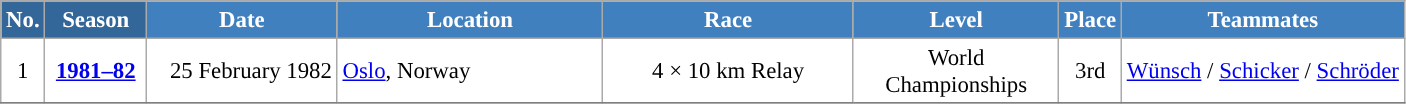<table class="wikitable sortable" style="font-size:95%; text-align:center; border:grey solid 1px; border-collapse:collapse; background:#ffffff;">
<tr style="background:#efefef;">
<th style="background-color:#369; color:white;">No.</th>
<th style="background-color:#369; color:white;">Season</th>
<th style="background-color:#4180be; color:white; width:120px;">Date</th>
<th style="background-color:#4180be; color:white; width:170px;">Location</th>
<th style="background-color:#4180be; color:white; width:160px;">Race</th>
<th style="background-color:#4180be; color:white; width:130px;">Level</th>
<th style="background-color:#4180be; color:white;">Place</th>
<th style="background-color:#4180be; color:white;">Teammates</th>
</tr>
<tr>
<td align=center>1</td>
<td rowspan=1 align=center><strong> <a href='#'>1981–82</a> </strong></td>
<td align=right>25 February 1982</td>
<td align=left> <a href='#'>Oslo</a>, Norway</td>
<td>4 × 10 km Relay</td>
<td>World Championships</td>
<td>3rd</td>
<td><a href='#'>Wünsch</a> / <a href='#'>Schicker</a> / <a href='#'>Schröder</a></td>
</tr>
<tr>
</tr>
</table>
